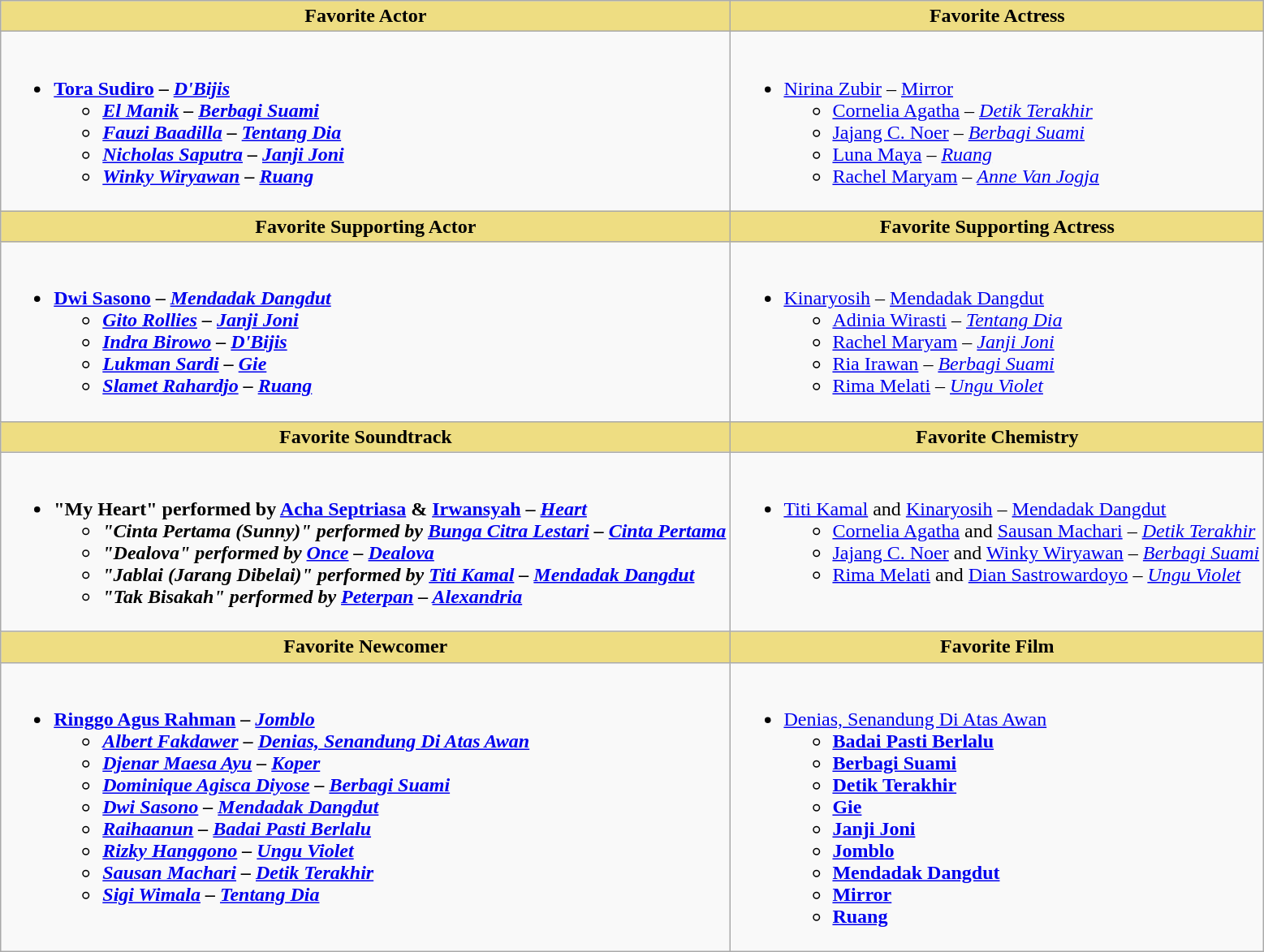<table class=wikitable style="width="100%">
<tr>
<th style="background:#EEDD82;" ! style="width="50%"><strong>Favorite Actor</strong></th>
<th style="background:#EEDD82;" ! style="width="50%"><strong>Favorite Actress</strong></th>
</tr>
<tr>
<td valign="top"><br><ul><li><strong><a href='#'>Tora Sudiro</a> – <em><a href='#'>D'Bijis</a><strong><em><ul><li><a href='#'>El Manik</a> – </em><a href='#'>Berbagi Suami</a><em></li><li><a href='#'>Fauzi Baadilla</a> – </em><a href='#'>Tentang Dia</a><em></li><li><a href='#'>Nicholas Saputra</a> – </em><a href='#'>Janji Joni</a><em></li><li><a href='#'>Winky Wiryawan</a> – </em><a href='#'>Ruang</a><em></li></ul></li></ul></td>
<td valign="top"><br><ul><li></strong><a href='#'>Nirina Zubir</a> – </em><a href='#'>Mirror</a></em></strong><ul><li><a href='#'>Cornelia Agatha</a> – <em><a href='#'>Detik Terakhir</a></em></li><li><a href='#'>Jajang C. Noer</a> – <em><a href='#'>Berbagi Suami</a></em></li><li><a href='#'>Luna Maya</a> – <em><a href='#'>Ruang</a></em></li><li><a href='#'>Rachel Maryam</a> – <em><a href='#'>Anne Van Jogja</a></em></li></ul></li></ul></td>
</tr>
<tr>
<th style="background:#EEDD82;" ! style="width="50%"><strong>Favorite Supporting Actor</strong></th>
<th style="background:#EEDD82;" ! style="width="50%"><strong>Favorite Supporting Actress</strong></th>
</tr>
<tr>
<td valign="top"><br><ul><li><strong><a href='#'>Dwi Sasono</a> – <em><a href='#'>Mendadak Dangdut</a><strong><em><ul><li><a href='#'>Gito Rollies</a> – </em><a href='#'>Janji Joni</a><em></li><li><a href='#'>Indra Birowo</a> – </em><a href='#'>D'Bijis</a><em></li><li><a href='#'>Lukman Sardi</a> – </em><a href='#'>Gie</a><em></li><li><a href='#'>Slamet Rahardjo</a> – </em><a href='#'>Ruang</a><em></li></ul></li></ul></td>
<td valign="top"><br><ul><li></strong><a href='#'>Kinaryosih</a> – </em><a href='#'>Mendadak Dangdut</a></em></strong><ul><li><a href='#'>Adinia Wirasti</a> – <em><a href='#'>Tentang Dia</a></em></li><li><a href='#'>Rachel Maryam</a> – <em><a href='#'>Janji Joni</a></em></li><li><a href='#'>Ria Irawan</a> – <em><a href='#'>Berbagi Suami</a></em></li><li><a href='#'>Rima Melati</a> – <em><a href='#'>Ungu Violet</a></em></li></ul></li></ul></td>
</tr>
<tr>
<th style="background:#EEDD82;" ! style="width="50%"><strong>Favorite Soundtrack</strong></th>
<th style="background:#EEDD82;" ! style="width="50%"><strong>Favorite Chemistry</strong></th>
</tr>
<tr>
<td valign="top"><br><ul><li><strong>"My Heart" performed by <a href='#'>Acha Septriasa</a> & <a href='#'>Irwansyah</a> – <em><a href='#'>Heart</a><strong><em><ul><li>"Cinta Pertama (Sunny)" performed by <a href='#'>Bunga Citra Lestari</a> – </em><a href='#'>Cinta Pertama</a><em></li><li>"Dealova" performed by <a href='#'>Once</a> – </em><a href='#'>Dealova</a><em></li><li>"Jablai (Jarang Dibelai)" performed by <a href='#'>Titi Kamal</a> – </em><a href='#'>Mendadak Dangdut</a><em></li><li>"Tak Bisakah" performed by <a href='#'>Peterpan</a> – </em><a href='#'>Alexandria</a><em></li></ul></li></ul></td>
<td valign="top"><br><ul><li></strong><a href='#'>Titi Kamal</a> and <a href='#'>Kinaryosih</a> – </em><a href='#'>Mendadak Dangdut</a></em></strong><ul><li><a href='#'>Cornelia Agatha</a> and <a href='#'>Sausan Machari</a> – <em><a href='#'>Detik Terakhir</a></em></li><li><a href='#'>Jajang C. Noer</a> and <a href='#'>Winky Wiryawan</a> – <em><a href='#'>Berbagi Suami</a></em></li><li><a href='#'>Rima Melati</a> and <a href='#'>Dian Sastrowardoyo</a> – <em><a href='#'>Ungu Violet</a></em></li></ul></li></ul></td>
</tr>
<tr>
<th style="background:#EEDD82;" ! style="width="50%"><strong>Favorite Newcomer</strong></th>
<th style="background:#EEDD82;" ! style="width="50%"><strong>Favorite Film</strong></th>
</tr>
<tr>
<td valign="top"><br><ul><li><strong><a href='#'>Ringgo Agus Rahman</a> – <em><a href='#'>Jomblo</a><strong><em><ul><li><a href='#'>Albert Fakdawer</a> – </em><a href='#'>Denias, Senandung Di Atas Awan</a><em></li><li><a href='#'>Djenar Maesa Ayu</a> – </em><a href='#'>Koper</a><em></li><li><a href='#'>Dominique Agisca Diyose</a> – </em><a href='#'>Berbagi Suami</a><em></li><li><a href='#'>Dwi Sasono</a> – </em><a href='#'>Mendadak Dangdut</a><em></li><li><a href='#'>Raihaanun</a> – </em><a href='#'>Badai Pasti Berlalu</a><em></li><li><a href='#'>Rizky Hanggono</a> – </em><a href='#'>Ungu Violet</a><em></li><li><a href='#'>Sausan Machari</a> – </em><a href='#'>Detik Terakhir</a><em></li><li><a href='#'>Sigi Wimala</a> – </em><a href='#'>Tentang Dia</a><em></li></ul></li></ul></td>
<td valign="top"><br><ul><li></em></strong><a href='#'>Denias, Senandung Di Atas Awan</a><strong><em><ul><li></em><a href='#'>Badai Pasti Berlalu</a><em></li><li></em><a href='#'>Berbagi Suami</a><em></li><li></em><a href='#'>Detik Terakhir</a><em></li><li></em><a href='#'>Gie</a><em></li><li></em><a href='#'>Janji Joni</a><em></li><li></em><a href='#'>Jomblo</a><em></li><li></em><a href='#'>Mendadak Dangdut</a><em></li><li></em><a href='#'>Mirror</a><em></li><li></em><a href='#'>Ruang</a><em></li></ul></li></ul></td>
</tr>
</table>
